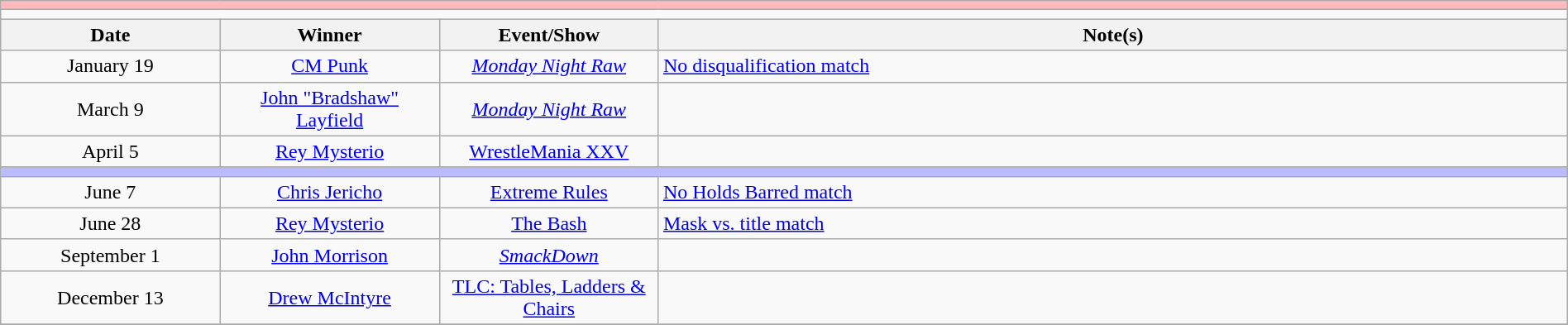<table class="wikitable" style="text-align:center; width:100%;">
<tr style="background:#FBB;">
<td colspan="5"></td>
</tr>
<tr>
<td colspan="5"><strong></strong></td>
</tr>
<tr>
<th width=14%>Date</th>
<th width=14%>Winner</th>
<th width=14%>Event/Show</th>
<th width=58%>Note(s)</th>
</tr>
<tr>
<td>January 19</td>
<td><a href='#'>CM Punk</a></td>
<td><em><a href='#'>Monday Night Raw</a></em></td>
<td align=left><a href='#'>No disqualification match</a></td>
</tr>
<tr>
<td>March 9</td>
<td><a href='#'>John "Bradshaw" Layfield</a></td>
<td><em><a href='#'>Monday Night Raw</a></em></td>
<td></td>
</tr>
<tr>
<td>April 5</td>
<td><a href='#'>Rey Mysterio</a></td>
<td><a href='#'>WrestleMania XXV</a></td>
<td></td>
</tr>
<tr>
</tr>
<tr style="background:#BBF;">
<td colspan="5"></td>
</tr>
<tr>
<td>June 7</td>
<td><a href='#'>Chris Jericho</a></td>
<td><a href='#'>Extreme Rules</a></td>
<td align=left><a href='#'>No Holds Barred match</a></td>
</tr>
<tr>
<td>June 28</td>
<td><a href='#'>Rey Mysterio</a></td>
<td><a href='#'>The Bash</a></td>
<td align=left><a href='#'>Mask vs. title match</a></td>
</tr>
<tr>
<td>September 1<br></td>
<td><a href='#'>John Morrison</a></td>
<td><em><a href='#'>SmackDown</a></em></td>
<td></td>
</tr>
<tr>
<td>December 13</td>
<td><a href='#'>Drew McIntyre</a></td>
<td><a href='#'>TLC: Tables, Ladders & Chairs</a></td>
<td></td>
</tr>
<tr>
</tr>
</table>
